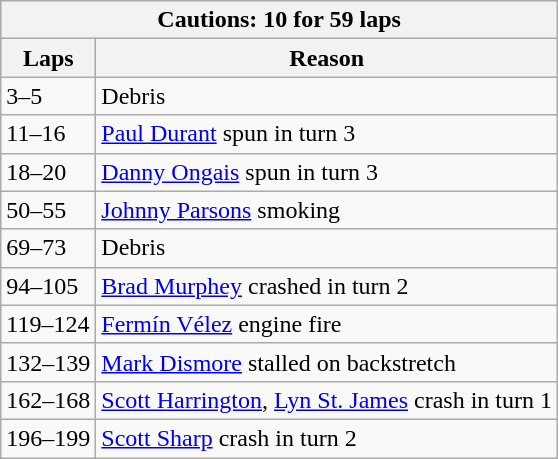<table class="wikitable">
<tr>
<th colspan=2>Cautions: 10 for 59 laps</th>
</tr>
<tr>
<th>Laps</th>
<th>Reason</th>
</tr>
<tr>
<td>3–5</td>
<td>Debris</td>
</tr>
<tr>
<td>11–16</td>
<td><a href='#'>Paul Durant</a> spun in turn 3</td>
</tr>
<tr>
<td>18–20</td>
<td><a href='#'>Danny Ongais</a> spun in turn 3</td>
</tr>
<tr>
<td>50–55</td>
<td><a href='#'>Johnny Parsons</a> smoking</td>
</tr>
<tr>
<td>69–73</td>
<td>Debris</td>
</tr>
<tr>
<td>94–105</td>
<td><a href='#'>Brad Murphey</a> crashed in turn 2</td>
</tr>
<tr>
<td>119–124</td>
<td><a href='#'>Fermín Vélez</a> engine fire</td>
</tr>
<tr>
<td>132–139</td>
<td><a href='#'>Mark Dismore</a> stalled on backstretch</td>
</tr>
<tr>
<td>162–168</td>
<td><a href='#'>Scott Harrington</a>, <a href='#'>Lyn St. James</a> crash in turn 1</td>
</tr>
<tr>
<td>196–199</td>
<td><a href='#'>Scott Sharp</a> crash in turn 2</td>
</tr>
</table>
